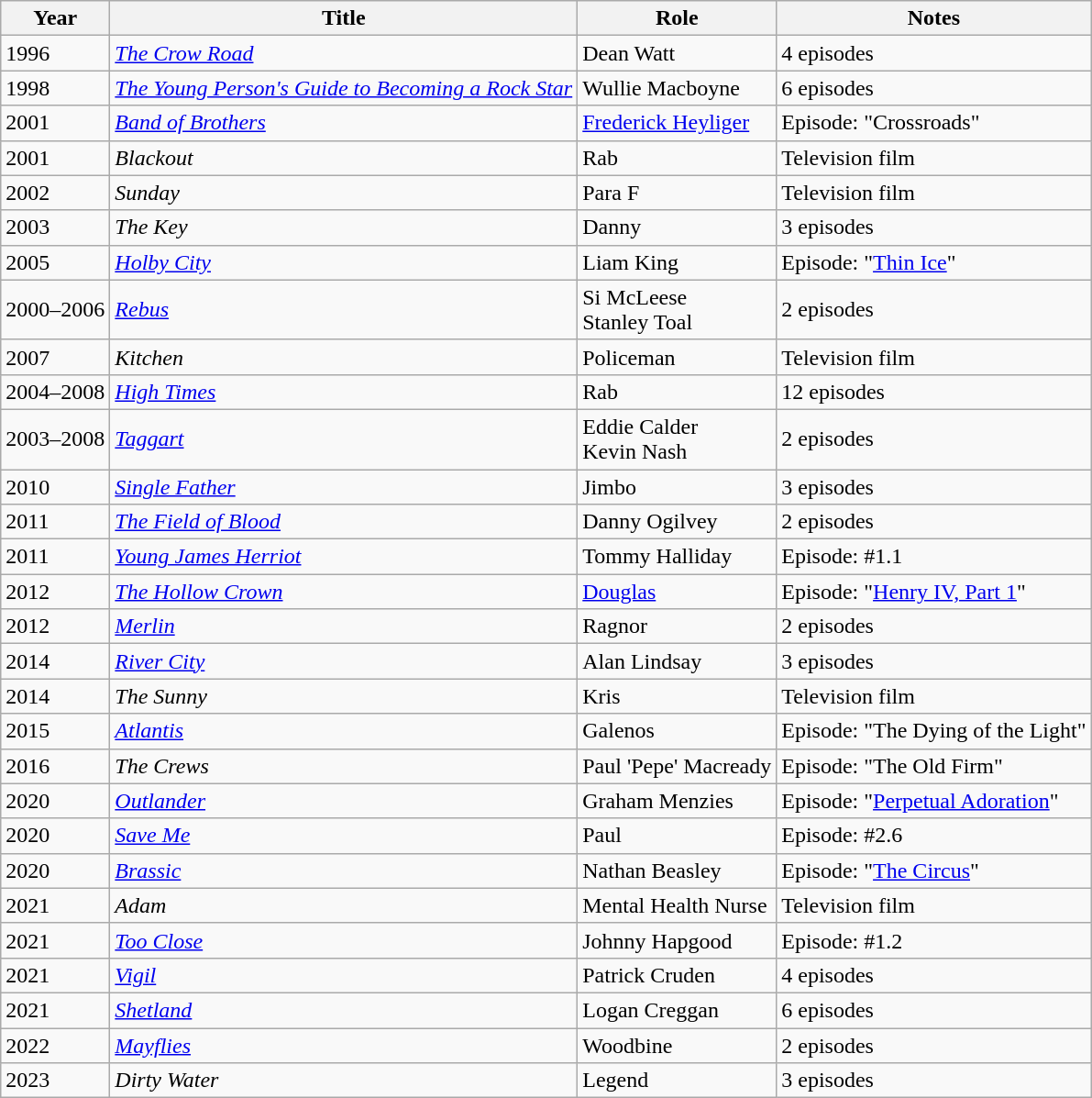<table class="wikitable sortable">
<tr>
<th>Year</th>
<th>Title</th>
<th>Role</th>
<th>Notes</th>
</tr>
<tr>
<td>1996</td>
<td><a href='#'><em>The Crow Road</em></a></td>
<td>Dean Watt</td>
<td>4 episodes</td>
</tr>
<tr>
<td>1998</td>
<td><em><a href='#'>The Young Person's Guide to Becoming a Rock Star</a></em></td>
<td>Wullie Macboyne</td>
<td>6 episodes</td>
</tr>
<tr>
<td>2001</td>
<td><em><a href='#'>Band of Brothers</a></em></td>
<td><a href='#'>Frederick Heyliger</a></td>
<td>Episode: "Crossroads"</td>
</tr>
<tr>
<td>2001</td>
<td><em>Blackout</em></td>
<td>Rab</td>
<td>Television film</td>
</tr>
<tr>
<td>2002</td>
<td><em>Sunday</em></td>
<td>Para F</td>
<td>Television film</td>
</tr>
<tr>
<td>2003</td>
<td><em>The Key</em></td>
<td>Danny</td>
<td>3 episodes</td>
</tr>
<tr>
<td>2005</td>
<td><em><a href='#'>Holby City</a></em></td>
<td>Liam King</td>
<td>Episode: "<a href='#'>Thin Ice</a>"</td>
</tr>
<tr>
<td>2000–2006</td>
<td><em><a href='#'>Rebus</a></em></td>
<td>Si McLeese<br>Stanley Toal</td>
<td>2 episodes</td>
</tr>
<tr>
<td>2007</td>
<td><em>Kitchen</em></td>
<td>Policeman</td>
<td>Television film</td>
</tr>
<tr>
<td>2004–2008</td>
<td><em><a href='#'>High Times</a></em></td>
<td>Rab</td>
<td>12 episodes</td>
</tr>
<tr>
<td>2003–2008</td>
<td><em><a href='#'>Taggart</a></em></td>
<td>Eddie Calder<br>Kevin Nash</td>
<td>2 episodes</td>
</tr>
<tr>
<td>2010</td>
<td><em><a href='#'>Single Father</a></em></td>
<td>Jimbo</td>
<td>3 episodes</td>
</tr>
<tr>
<td>2011</td>
<td><em><a href='#'>The Field of Blood</a></em></td>
<td>Danny Ogilvey</td>
<td>2 episodes</td>
</tr>
<tr>
<td>2011</td>
<td><em><a href='#'>Young James Herriot</a></em></td>
<td>Tommy Halliday</td>
<td>Episode: #1.1</td>
</tr>
<tr>
<td>2012</td>
<td><em><a href='#'>The Hollow Crown</a></em></td>
<td><a href='#'>Douglas</a></td>
<td>Episode: "<a href='#'>Henry IV, Part 1</a>"</td>
</tr>
<tr>
<td>2012</td>
<td><em><a href='#'>Merlin</a></em></td>
<td>Ragnor</td>
<td>2 episodes</td>
</tr>
<tr>
<td>2014</td>
<td><em><a href='#'>River City</a></em></td>
<td>Alan Lindsay</td>
<td>3 episodes</td>
</tr>
<tr>
<td>2014</td>
<td><em>The Sunny</em></td>
<td>Kris</td>
<td>Television film</td>
</tr>
<tr>
<td>2015</td>
<td><em><a href='#'>Atlantis</a></em></td>
<td>Galenos</td>
<td>Episode: "The Dying of the Light"</td>
</tr>
<tr>
<td>2016</td>
<td><em>The Crews</em></td>
<td>Paul 'Pepe' Macready</td>
<td>Episode: "The Old Firm"</td>
</tr>
<tr>
<td>2020</td>
<td><em><a href='#'>Outlander</a></em></td>
<td>Graham Menzies</td>
<td>Episode: "<a href='#'>Perpetual Adoration</a>"</td>
</tr>
<tr>
<td>2020</td>
<td><em><a href='#'>Save Me</a></em></td>
<td>Paul</td>
<td>Episode: #2.6</td>
</tr>
<tr>
<td>2020</td>
<td><a href='#'><em>Brassic</em></a></td>
<td>Nathan Beasley</td>
<td>Episode: "<a href='#'>The Circus</a>"</td>
</tr>
<tr>
<td>2021</td>
<td><em>Adam</em></td>
<td>Mental Health Nurse</td>
<td>Television film</td>
</tr>
<tr>
<td>2021</td>
<td><em><a href='#'>Too Close</a></em></td>
<td>Johnny Hapgood</td>
<td>Episode: #1.2</td>
</tr>
<tr>
<td>2021</td>
<td><a href='#'><em>Vigil</em></a></td>
<td>Patrick Cruden</td>
<td>4 episodes</td>
</tr>
<tr>
<td>2021</td>
<td><em><a href='#'>Shetland</a></em></td>
<td>Logan Creggan</td>
<td>6 episodes</td>
</tr>
<tr>
<td>2022</td>
<td><em><a href='#'>Mayflies</a></em></td>
<td>Woodbine</td>
<td>2 episodes</td>
</tr>
<tr>
<td>2023</td>
<td><em>Dirty Water</em></td>
<td>Legend</td>
<td>3 episodes</td>
</tr>
</table>
